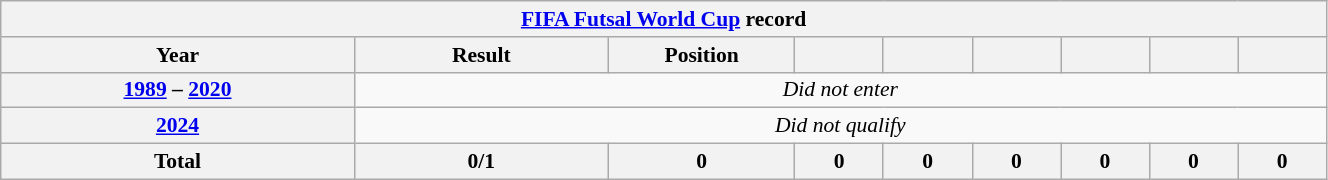<table class="wikitable" width=70% style="text-align: center;font-size:90%;">
<tr>
<th colspan=9><a href='#'>FIFA Futsal World Cup</a> record</th>
</tr>
<tr>
<th style="width:100px;">Year</th>
<th style="width:70px;">Result</th>
<th style="width:30px;">Position</th>
<th style="width:20px;"></th>
<th style="width:20px;"></th>
<th style="width:20px;"></th>
<th style="width:20px;"></th>
<th style="width:20px;"></th>
<th style="width:20px;"></th>
</tr>
<tr>
<th><a href='#'>1989</a> – <a href='#'>2020</a></th>
<td colspan="8"><em>Did not enter</em></td>
</tr>
<tr>
<th> <a href='#'>2024</a></th>
<td colspan=8><em>Did not qualify</em></td>
</tr>
<tr>
<th><strong>Total</strong></th>
<th><strong>0/1</strong></th>
<th><strong>0</strong></th>
<th><strong>0</strong></th>
<th><strong>0</strong></th>
<th><strong>0</strong></th>
<th><strong>0</strong></th>
<th><strong>0</strong></th>
<th><strong>0</strong></th>
</tr>
</table>
